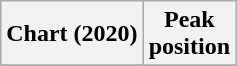<table class="wikitable plainrowheaders" style="text-align:center">
<tr>
<th scope="col">Chart (2020)</th>
<th scope="col">Peak<br>position</th>
</tr>
<tr>
</tr>
</table>
